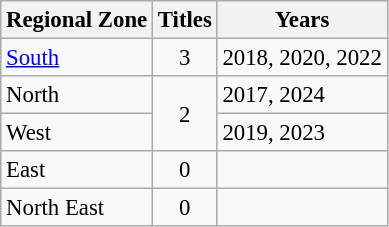<table class="wikitable sortable" style="font-size: 95%;">
<tr>
<th>Regional Zone</th>
<th>Titles</th>
<th>Years</th>
</tr>
<tr>
<td><a href='#'>South</a></td>
<td style="text-align:center;">3</td>
<td>2018, 2020, 2022</td>
</tr>
<tr>
<td>North</td>
<td rowspan=2 style="text-align:center;">2</td>
<td>2017, 2024</td>
</tr>
<tr>
<td>West</td>
<td>2019, 2023</td>
</tr>
<tr>
<td>East</td>
<td style="text-align:center;">0</td>
<td></td>
</tr>
<tr>
<td>North East</td>
<td style="text-align:center;">0</td>
<td></td>
</tr>
</table>
